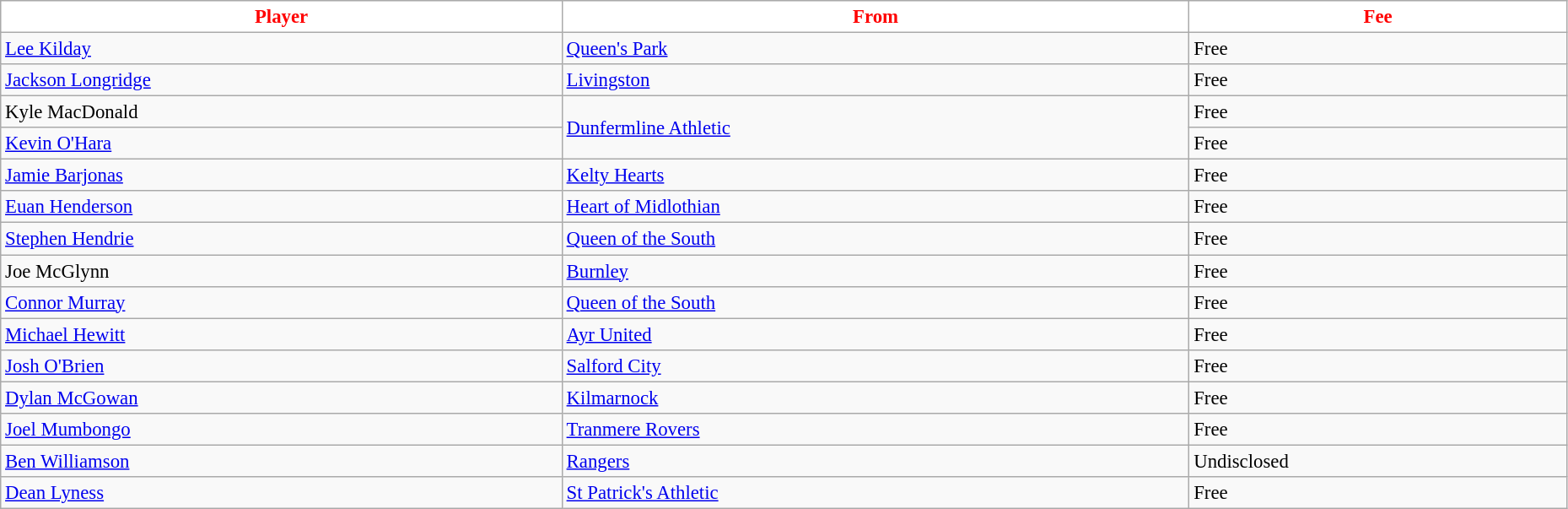<table class="wikitable" style="text-align:left; font-size:95%;width:98%;">
<tr>
<th style="background:white; color:red;">Player</th>
<th style="background:white; color:red;">From</th>
<th style="background:white; color:red;">Fee</th>
</tr>
<tr>
<td> <a href='#'>Lee Kilday</a></td>
<td> <a href='#'>Queen's Park</a></td>
<td>Free</td>
</tr>
<tr>
<td> <a href='#'>Jackson Longridge</a></td>
<td> <a href='#'>Livingston</a></td>
<td>Free</td>
</tr>
<tr>
<td> Kyle MacDonald</td>
<td rowspan=2> <a href='#'>Dunfermline Athletic</a></td>
<td>Free</td>
</tr>
<tr>
<td> <a href='#'>Kevin O'Hara</a></td>
<td>Free</td>
</tr>
<tr>
<td> <a href='#'>Jamie Barjonas</a></td>
<td> <a href='#'>Kelty Hearts</a></td>
<td>Free</td>
</tr>
<tr>
<td> <a href='#'>Euan Henderson</a></td>
<td> <a href='#'>Heart of Midlothian</a></td>
<td>Free</td>
</tr>
<tr>
<td> <a href='#'>Stephen Hendrie</a></td>
<td> <a href='#'>Queen of the South</a></td>
<td>Free</td>
</tr>
<tr>
<td> Joe McGlynn</td>
<td> <a href='#'>Burnley</a></td>
<td>Free</td>
</tr>
<tr>
<td> <a href='#'>Connor Murray</a></td>
<td> <a href='#'>Queen of the South</a></td>
<td>Free</td>
</tr>
<tr>
<td> <a href='#'>Michael Hewitt</a></td>
<td> <a href='#'>Ayr United</a></td>
<td>Free</td>
</tr>
<tr>
<td> <a href='#'>Josh O'Brien</a></td>
<td> <a href='#'>Salford City</a></td>
<td>Free</td>
</tr>
<tr>
<td> <a href='#'>Dylan McGowan</a></td>
<td> <a href='#'>Kilmarnock</a></td>
<td>Free</td>
</tr>
<tr>
<td> <a href='#'>Joel Mumbongo</a></td>
<td> <a href='#'>Tranmere Rovers</a></td>
<td>Free</td>
</tr>
<tr>
<td> <a href='#'>Ben Williamson</a></td>
<td> <a href='#'>Rangers</a></td>
<td>Undisclosed</td>
</tr>
<tr>
<td> <a href='#'>Dean Lyness</a></td>
<td> <a href='#'>St Patrick's Athletic</a></td>
<td>Free</td>
</tr>
</table>
